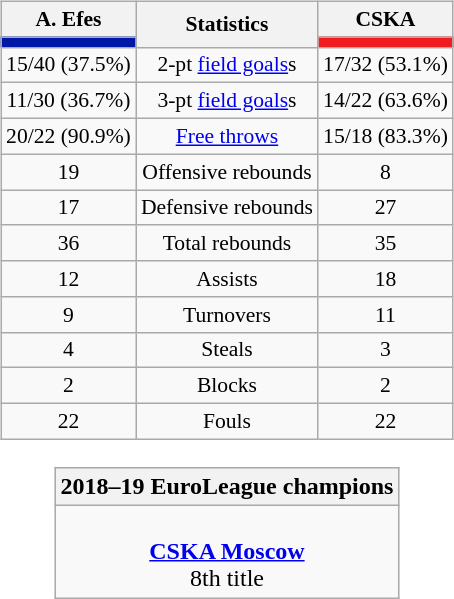<table style="width:100%;">
<tr>
<td valign=top align=right width=33%><br>













</td>
<td style="vertical-align:top; align:center; width:33%;"><br><table style="width:100%;">
<tr>
<td style="width=50%;"></td>
<td></td>
<td style="width=50%;"></td>
</tr>
</table>
<table class="wikitable" style="font-size:90%; text-align:center; margin:auto;" align=center>
<tr>
<th>A. Efes</th>
<th rowspan=2>Statistics</th>
<th>CSKA</th>
</tr>
<tr>
<td style="background:#0018A8;"></td>
<td style="background:#EF1C21;"></td>
</tr>
<tr>
<td>15/40 (37.5%)</td>
<td>2-pt <a href='#'>field goals</a>s</td>
<td>17/32 (53.1%)</td>
</tr>
<tr>
<td>11/30 (36.7%)</td>
<td>3-pt <a href='#'>field goals</a>s</td>
<td>14/22 (63.6%)</td>
</tr>
<tr>
<td>20/22 (90.9%)</td>
<td><a href='#'>Free throws</a></td>
<td>15/18 (83.3%)</td>
</tr>
<tr>
<td>19</td>
<td>Offensive rebounds</td>
<td>8</td>
</tr>
<tr>
<td>17</td>
<td>Defensive rebounds</td>
<td>27</td>
</tr>
<tr>
<td>36</td>
<td>Total rebounds</td>
<td>35</td>
</tr>
<tr>
<td>12</td>
<td>Assists</td>
<td>18</td>
</tr>
<tr>
<td>9</td>
<td>Turnovers</td>
<td>11</td>
</tr>
<tr>
<td>4</td>
<td>Steals</td>
<td>3</td>
</tr>
<tr>
<td>2</td>
<td>Blocks</td>
<td>2</td>
</tr>
<tr>
<td>22</td>
<td>Fouls</td>
<td>22</td>
</tr>
</table>
<br><table class=wikitable style="text-align:center; margin:auto">
<tr>
<th>2018–19 EuroLeague champions</th>
</tr>
<tr>
<td><br> <strong><a href='#'>CSKA Moscow</a></strong><br>8th title</td>
</tr>
</table>
</td>
<td style="vertical-align:top; align:left; width:33%;"><br>













</td>
</tr>
</table>
